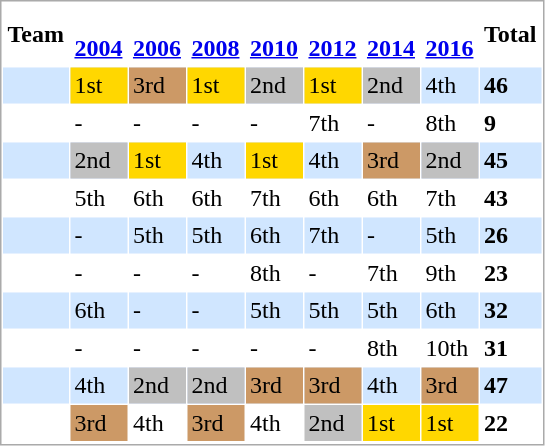<table border="0" cellspacing="1" cellpadding="3" style="border: 1px solid #aaaaaa;">
<tr bgcolor=>
<td><strong>Team</strong></td>
<td><strong><br><a href='#'>2004</a></strong></td>
<td><strong><br><a href='#'>2006</a></strong></td>
<td><strong><br><a href='#'>2008</a></strong></td>
<td><strong><br><a href='#'>2010</a></strong></td>
<td><strong><br><a href='#'>2012</a></strong></td>
<td><strong><br><a href='#'>2014</a></strong></td>
<td><strong><br><a href='#'>2016</a></strong></td>
<td><strong>Total</strong></td>
</tr>
<tr bgcolor=#D0E6FF>
<td></td>
<td bgcolor=gold>1st</td>
<td bgcolor=#cc9966>3rd</td>
<td bgcolor=gold>1st</td>
<td bgcolor=silver>2nd</td>
<td bgcolor=gold>1st</td>
<td bgcolor=silver>2nd</td>
<td>4th</td>
<td><strong>46</strong></td>
</tr>
<tr bgcolor=#FFFFFF>
<td></td>
<td>-</td>
<td>-</td>
<td>-</td>
<td>-</td>
<td>7th</td>
<td>-</td>
<td>8th</td>
<td><strong>9</strong></td>
</tr>
<tr bgcolor=#D0E6FF>
<td></td>
<td bgcolor=silver>2nd</td>
<td bgcolor=gold>1st</td>
<td>4th</td>
<td bgcolor=gold>1st</td>
<td>4th</td>
<td bgcolor=#cc9966>3rd</td>
<td bgcolor=silver>2nd</td>
<td><strong>45</strong></td>
</tr>
<tr bgcolor=#FFFFFF>
<td></td>
<td>5th</td>
<td>6th</td>
<td>6th</td>
<td>7th</td>
<td>6th</td>
<td>6th</td>
<td>7th</td>
<td><strong>43</strong></td>
</tr>
<tr bgcolor=#D0E6FF>
<td></td>
<td>-</td>
<td>5th</td>
<td>5th</td>
<td>6th</td>
<td>7th</td>
<td>-</td>
<td>5th</td>
<td><strong>26</strong></td>
</tr>
<tr bgcolor=#FFFFFF>
<td></td>
<td>-</td>
<td>-</td>
<td>-</td>
<td>8th</td>
<td>-</td>
<td>7th</td>
<td>9th</td>
<td><strong>23</strong></td>
</tr>
<tr bgcolor=#D0E6FF>
<td></td>
<td>6th</td>
<td>-</td>
<td>-</td>
<td>5th</td>
<td>5th</td>
<td>5th</td>
<td>6th</td>
<td><strong>32</strong></td>
</tr>
<tr bgcolor=#FFFFFF>
<td></td>
<td>-</td>
<td>-</td>
<td>-</td>
<td>-</td>
<td>-</td>
<td>8th</td>
<td>10th</td>
<td><strong>31</strong></td>
</tr>
<tr bgcolor=#D0E6FF>
<td></td>
<td>4th</td>
<td bgcolor=silver>2nd</td>
<td bgcolor=silver>2nd</td>
<td bgcolor=#cc9966>3rd</td>
<td bgcolor=#cc9966>3rd</td>
<td>4th</td>
<td bgcolor=#cc9966>3rd</td>
<td><strong>47</strong></td>
</tr>
<tr bgcolor=#FFFFFF>
<td></td>
<td bgcolor=#cc9966>3rd</td>
<td>4th</td>
<td bgcolor=#cc9966>3rd</td>
<td>4th</td>
<td bgcolor=silver>2nd</td>
<td bgcolor=gold>1st</td>
<td bgcolor=gold>1st</td>
<td><strong>22</strong></td>
</tr>
<tr bgcolor=#D0E6FF>
</tr>
</table>
